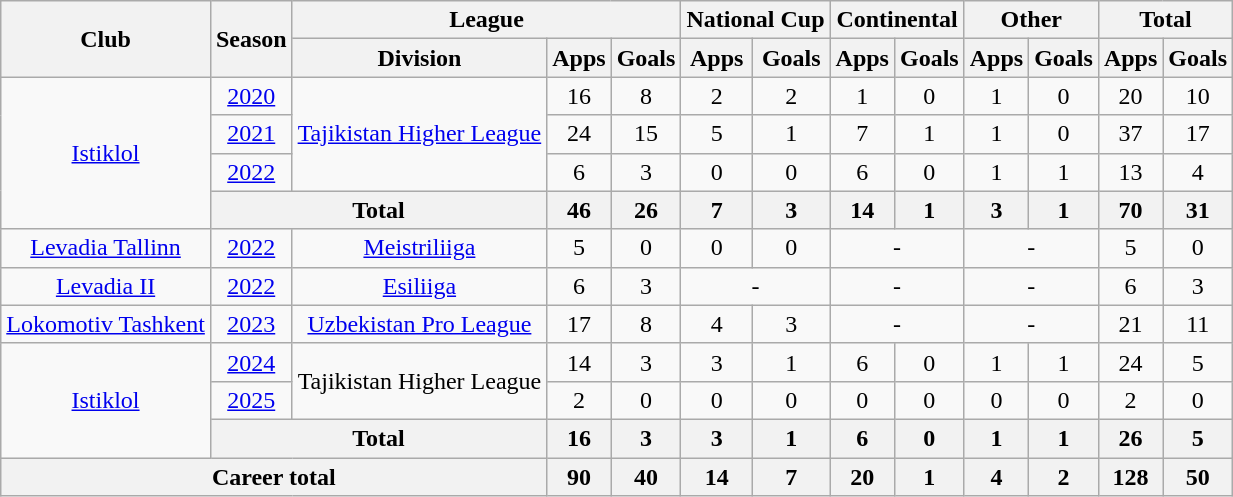<table class="wikitable" style="text-align: center;">
<tr>
<th rowspan="2">Club</th>
<th rowspan="2">Season</th>
<th colspan="3">League</th>
<th colspan="2">National Cup</th>
<th colspan="2">Continental</th>
<th colspan="2">Other</th>
<th colspan="2">Total</th>
</tr>
<tr>
<th>Division</th>
<th>Apps</th>
<th>Goals</th>
<th>Apps</th>
<th>Goals</th>
<th>Apps</th>
<th>Goals</th>
<th>Apps</th>
<th>Goals</th>
<th>Apps</th>
<th>Goals</th>
</tr>
<tr>
<td rowspan="4" valign="center"><a href='#'>Istiklol</a></td>
<td><a href='#'>2020</a></td>
<td rowspan="3" valign="center"><a href='#'>Tajikistan Higher League</a></td>
<td>16</td>
<td>8</td>
<td>2</td>
<td>2</td>
<td>1</td>
<td>0</td>
<td>1</td>
<td>0</td>
<td>20</td>
<td>10</td>
</tr>
<tr>
<td><a href='#'>2021</a></td>
<td>24</td>
<td>15</td>
<td>5</td>
<td>1</td>
<td>7</td>
<td>1</td>
<td>1</td>
<td>0</td>
<td>37</td>
<td>17</td>
</tr>
<tr>
<td><a href='#'>2022</a></td>
<td>6</td>
<td>3</td>
<td>0</td>
<td>0</td>
<td>6</td>
<td>0</td>
<td>1</td>
<td>1</td>
<td>13</td>
<td>4</td>
</tr>
<tr>
<th colspan="2">Total</th>
<th>46</th>
<th>26</th>
<th>7</th>
<th>3</th>
<th>14</th>
<th>1</th>
<th>3</th>
<th>1</th>
<th>70</th>
<th>31</th>
</tr>
<tr>
<td rowspan="1" valign="center"><a href='#'>Levadia Tallinn</a></td>
<td><a href='#'>2022</a></td>
<td rowspan="1" valign="center"><a href='#'>Meistriliiga</a></td>
<td>5</td>
<td>0</td>
<td>0</td>
<td>0</td>
<td colspan="2">-</td>
<td colspan="2">-</td>
<td>5</td>
<td>0</td>
</tr>
<tr>
<td rowspan="1" valign="center"><a href='#'>Levadia II</a></td>
<td><a href='#'>2022</a></td>
<td rowspan="1" valign="center"><a href='#'>Esiliiga</a></td>
<td>6</td>
<td>3</td>
<td colspan="2">-</td>
<td colspan="2">-</td>
<td colspan="2">-</td>
<td>6</td>
<td>3</td>
</tr>
<tr>
<td rowspan="1" valign="center"><a href='#'>Lokomotiv Tashkent</a></td>
<td><a href='#'>2023</a></td>
<td rowspan="1" valign="center"><a href='#'>Uzbekistan Pro League</a></td>
<td>17</td>
<td>8</td>
<td>4</td>
<td>3</td>
<td colspan="2">-</td>
<td colspan="2">-</td>
<td>21</td>
<td>11</td>
</tr>
<tr>
<td rowspan="3" valign="center"><a href='#'>Istiklol</a></td>
<td><a href='#'>2024</a></td>
<td rowspan="2" valign="center">Tajikistan Higher League</td>
<td>14</td>
<td>3</td>
<td>3</td>
<td>1</td>
<td>6</td>
<td>0</td>
<td>1</td>
<td>1</td>
<td>24</td>
<td>5</td>
</tr>
<tr>
<td><a href='#'>2025</a></td>
<td>2</td>
<td>0</td>
<td>0</td>
<td>0</td>
<td>0</td>
<td>0</td>
<td>0</td>
<td>0</td>
<td>2</td>
<td>0</td>
</tr>
<tr>
<th colspan="2">Total</th>
<th>16</th>
<th>3</th>
<th>3</th>
<th>1</th>
<th>6</th>
<th>0</th>
<th>1</th>
<th>1</th>
<th>26</th>
<th>5</th>
</tr>
<tr>
<th colspan="3">Career total</th>
<th>90</th>
<th>40</th>
<th>14</th>
<th>7</th>
<th>20</th>
<th>1</th>
<th>4</th>
<th>2</th>
<th>128</th>
<th>50</th>
</tr>
</table>
